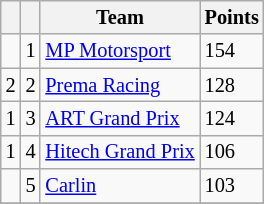<table class="wikitable" style="font-size: 85%;">
<tr>
<th></th>
<th></th>
<th>Team</th>
<th>Points</th>
</tr>
<tr>
<td align="left"></td>
<td align="center">1</td>
<td> <a href='#'>MP Motorsport</a></td>
<td>154</td>
</tr>
<tr>
<td align="left"> 2</td>
<td align="center">2</td>
<td> <a href='#'>Prema Racing</a></td>
<td>128</td>
</tr>
<tr>
<td align="left"> 1</td>
<td align="center">3</td>
<td> <a href='#'>ART Grand Prix</a></td>
<td>124</td>
</tr>
<tr>
<td align="left"> 1</td>
<td align="center">4</td>
<td> <a href='#'>Hitech Grand Prix</a></td>
<td>106</td>
</tr>
<tr>
<td align="left"></td>
<td align="center">5</td>
<td> <a href='#'>Carlin</a></td>
<td>103</td>
</tr>
<tr>
</tr>
</table>
